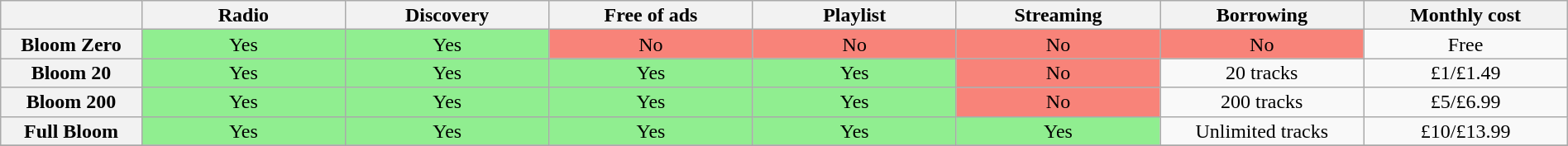<table class="wikitable sortable" style="text-align:center; line-height:16px; width:100%;">
<tr>
<th style="width:09%;"></th>
<th style="width:13%;">Radio</th>
<th style="width:13%;">Discovery</th>
<th style="width:13%;">Free of ads</th>
<th style="width:13%;">Playlist</th>
<th style="width:13%;">Streaming</th>
<th style="width:13%;">Borrowing</th>
<th style="width:13%;">Monthly cost</th>
</tr>
<tr>
<th>Bloom Zero</th>
<td style="background:#90EE90;">Yes</td>
<td style="background:#90EE90;">Yes</td>
<td style="background:#F88379;">No</td>
<td style="background:#F88379;">No</td>
<td style="background:#F88379;">No</td>
<td style="background:#F88379;">No</td>
<td>Free</td>
</tr>
<tr>
<th>Bloom 20</th>
<td style="background:#90EE90;">Yes</td>
<td style="background:#90EE90;">Yes</td>
<td style="background:#90EE90;">Yes</td>
<td style="background:#90EE90;">Yes</td>
<td style="background:#F88379;">No</td>
<td>20 tracks</td>
<td>£1/£1.49</td>
</tr>
<tr>
<th>Bloom 200</th>
<td style="background:#90EE90;">Yes</td>
<td style="background:#90EE90;">Yes</td>
<td style="background:#90EE90;">Yes</td>
<td style="background:#90EE90;">Yes</td>
<td style="background:#F88379;">No</td>
<td>200 tracks</td>
<td>£5/£6.99</td>
</tr>
<tr>
<th>Full Bloom</th>
<td style="background:#90EE90;">Yes</td>
<td style="background:#90EE90;">Yes</td>
<td style="background:#90EE90;">Yes</td>
<td style="background:#90EE90;">Yes</td>
<td style="background:#90EE90;">Yes</td>
<td>Unlimited tracks</td>
<td>£10/£13.99</td>
</tr>
<tr>
</tr>
</table>
